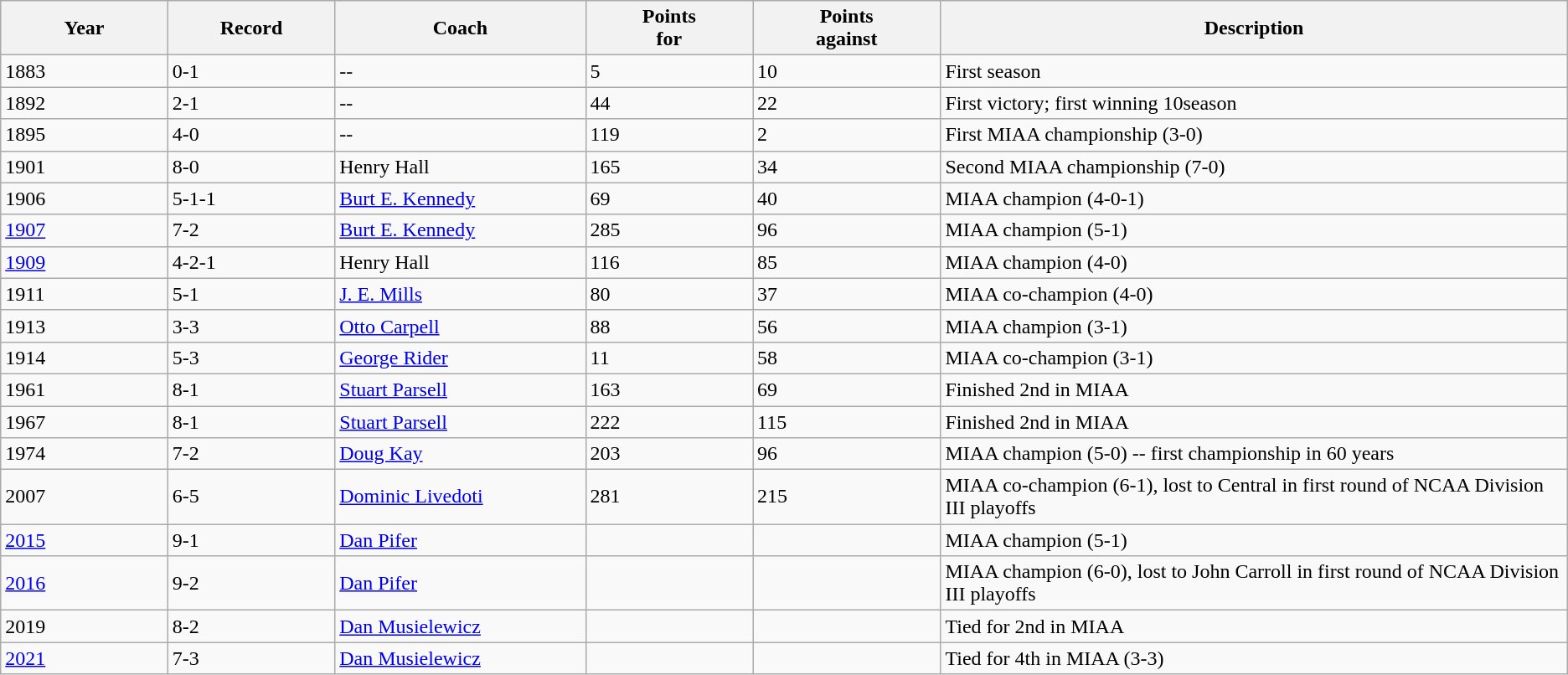<table class="wikitable sortable">
<tr>
<th bgcolor="#DDDDFF" width="8%">Year</th>
<th bgcolor="#DDDDFF" width="8%">Record</th>
<th bgcolor="#DDDDFF" width="12%">Coach</th>
<th bgcolor="#DDDDFF" width="8%">Points<br>for</th>
<th bgcolor="#DDDDFF" width="9%">Points<br>against</th>
<th bgcolor="#DDDDFF" width="30%">Description</th>
</tr>
<tr>
<td>1883</td>
<td>0-1</td>
<td>--</td>
<td>5</td>
<td>10</td>
<td>First season</td>
</tr>
<tr>
<td>1892</td>
<td>2-1</td>
<td>--</td>
<td>44</td>
<td>22</td>
<td>First victory; first winning 10season</td>
</tr>
<tr>
<td>1895</td>
<td>4-0</td>
<td>--</td>
<td>119</td>
<td>2</td>
<td>First MIAA championship (3-0)</td>
</tr>
<tr>
<td>1901</td>
<td>8-0</td>
<td>Henry Hall</td>
<td>165</td>
<td>34</td>
<td>Second MIAA championship (7-0)</td>
</tr>
<tr>
<td>1906</td>
<td>5-1-1</td>
<td><a href='#'>Burt E. Kennedy</a></td>
<td>69</td>
<td>40</td>
<td>MIAA champion (4-0-1)</td>
</tr>
<tr>
<td><a href='#'>1907</a></td>
<td>7-2</td>
<td><a href='#'>Burt E. Kennedy</a></td>
<td>285</td>
<td>96</td>
<td>MIAA champion (5-1)</td>
</tr>
<tr>
<td><a href='#'>1909</a></td>
<td>4-2-1</td>
<td>Henry Hall</td>
<td>116</td>
<td>85</td>
<td>MIAA champion (4-0)</td>
</tr>
<tr>
<td>1911</td>
<td>5-1</td>
<td><a href='#'>J. E. Mills</a></td>
<td>80</td>
<td>37</td>
<td>MIAA co-champion (4-0)</td>
</tr>
<tr>
<td>1913</td>
<td>3-3</td>
<td><a href='#'>Otto Carpell</a></td>
<td>88</td>
<td>56</td>
<td>MIAA champion (3-1)</td>
</tr>
<tr>
<td>1914</td>
<td>5-3</td>
<td><a href='#'>George Rider</a></td>
<td>11</td>
<td>58</td>
<td>MIAA co-champion (3-1)</td>
</tr>
<tr>
<td>1961</td>
<td>8-1</td>
<td><a href='#'>Stuart Parsell</a></td>
<td>163</td>
<td>69</td>
<td>Finished 2nd in MIAA</td>
</tr>
<tr>
<td>1967</td>
<td>8-1</td>
<td><a href='#'>Stuart Parsell</a></td>
<td>222</td>
<td>115</td>
<td>Finished 2nd in MIAA</td>
</tr>
<tr>
<td>1974</td>
<td>7-2</td>
<td><a href='#'>Doug Kay</a></td>
<td>203</td>
<td>96</td>
<td>MIAA champion (5-0) -- first championship in 60 years</td>
</tr>
<tr>
<td>2007</td>
<td>6-5</td>
<td><a href='#'>Dominic Livedoti</a></td>
<td>281</td>
<td>215</td>
<td>MIAA co-champion (6-1), lost to Central in first round of NCAA Division III playoffs</td>
</tr>
<tr>
<td><a href='#'>2015</a></td>
<td>9-1</td>
<td><a href='#'>Dan Pifer</a></td>
<td></td>
<td></td>
<td>MIAA champion (5-1)</td>
</tr>
<tr>
<td><a href='#'>2016</a></td>
<td>9-2</td>
<td><a href='#'>Dan Pifer</a></td>
<td></td>
<td></td>
<td>MIAA champion (6-0), lost to John Carroll in first round of NCAA Division III playoffs</td>
</tr>
<tr>
<td>2019</td>
<td>8-2</td>
<td><a href='#'>Dan Musielewicz</a></td>
<td></td>
<td></td>
<td>Tied for 2nd in MIAA</td>
</tr>
<tr>
<td><a href='#'>2021</a></td>
<td>7-3</td>
<td><a href='#'>Dan Musielewicz</a></td>
<td></td>
<td></td>
<td>Tied for 4th in MIAA (3-3)</td>
</tr>
</table>
